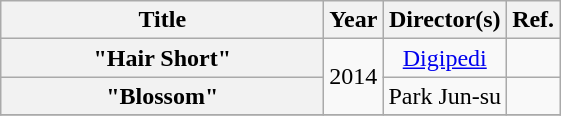<table class="wikitable plainrowheaders" style="text-align:center;">
<tr>
<th scope="col" style="width:13em;">Title</th>
<th scope="col">Year</th>
<th scope="col">Director(s)</th>
<th scope="col">Ref.</th>
</tr>
<tr>
<th scope="row">"Hair Short"</th>
<td rowspan="2">2014</td>
<td><a href='#'>Digipedi</a></td>
<td></td>
</tr>
<tr>
<th scope="row">"Blossom"</th>
<td>Park Jun-su</td>
<td></td>
</tr>
<tr>
</tr>
</table>
